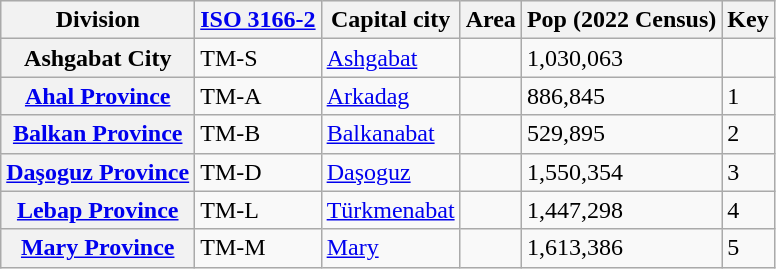<table class="wikitable sortable">
<tr style="background:#efefef;">
<th>Division</th>
<th><a href='#'>ISO 3166-2</a></th>
<th>Capital city</th>
<th>Area</th>
<th>Pop (2022 Census)</th>
<th>Key</th>
</tr>
<tr>
<th>Ashgabat City</th>
<td>TM-S</td>
<td><a href='#'>Ashgabat</a></td>
<td></td>
<td>1,030,063</td>
<td></td>
</tr>
<tr>
<th><a href='#'>Ahal Province</a></th>
<td>TM-A</td>
<td><a href='#'>Arkadag</a></td>
<td></td>
<td>886,845</td>
<td>1</td>
</tr>
<tr>
<th><a href='#'>Balkan Province</a></th>
<td>TM-B</td>
<td><a href='#'>Balkanabat</a></td>
<td></td>
<td>529,895</td>
<td>2</td>
</tr>
<tr>
<th><a href='#'>Daşoguz Province</a></th>
<td>TM-D</td>
<td><a href='#'>Daşoguz</a></td>
<td></td>
<td>1,550,354</td>
<td>3</td>
</tr>
<tr>
<th><a href='#'>Lebap Province</a></th>
<td>TM-L</td>
<td><a href='#'>Türkmenabat</a></td>
<td></td>
<td>1,447,298</td>
<td>4</td>
</tr>
<tr>
<th><a href='#'>Mary Province</a></th>
<td>TM-M</td>
<td><a href='#'>Mary</a></td>
<td></td>
<td>1,613,386</td>
<td>5</td>
</tr>
</table>
